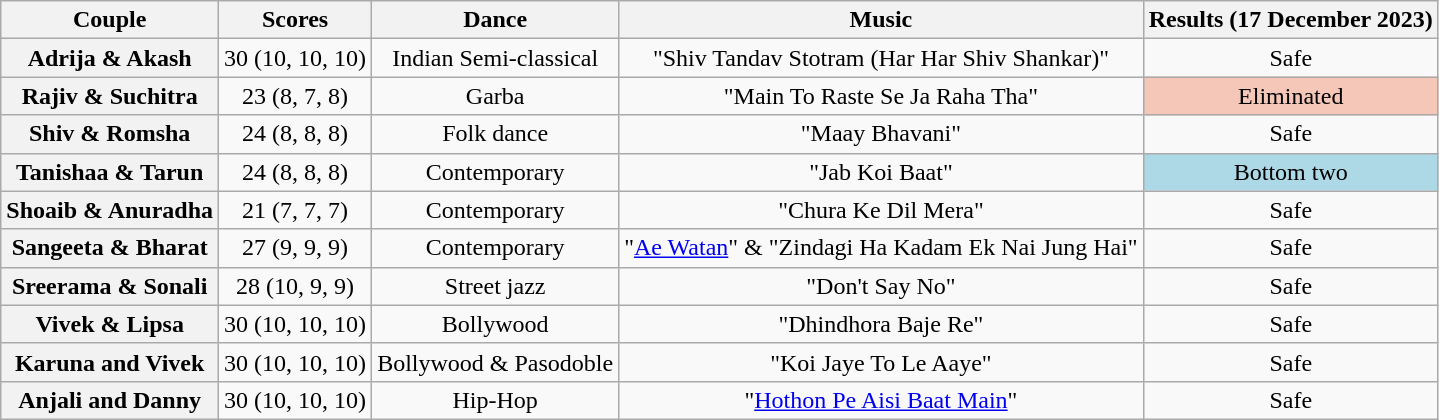<table class="wikitable plainrowheaders sortable" style="text-align:center;">
<tr>
<th class="sortable" scope="col" style="text-align:center">Couple</th>
<th scope="col">Scores</th>
<th class="unsortable" scope="col">Dance</th>
<th scope="col" class="unsortable">Music</th>
<th scope="col" class="unsortable">Results (17 December 2023)</th>
</tr>
<tr>
<th>Adrija & Akash</th>
<td>30 (10, 10, 10)</td>
<td>Indian Semi-classical</td>
<td>"Shiv Tandav Stotram (Har Har Shiv Shankar)"</td>
<td>Safe</td>
</tr>
<tr>
<th>Rajiv & Suchitra</th>
<td>23 (8, 7, 8)</td>
<td>Garba</td>
<td>"Main To Raste Se Ja Raha Tha"</td>
<td bgcolor = #f4c7b8>Eliminated</td>
</tr>
<tr>
<th>Shiv & Romsha</th>
<td>24 (8, 8, 8)</td>
<td>Folk dance</td>
<td>"Maay Bhavani"</td>
<td>Safe</td>
</tr>
<tr>
<th>Tanishaa & Tarun</th>
<td>24 (8, 8, 8)</td>
<td>Contemporary</td>
<td>"Jab Koi Baat"</td>
<td bgcolor = lightblue>Bottom two</td>
</tr>
<tr>
<th>Shoaib & Anuradha</th>
<td>21 (7, 7, 7)</td>
<td>Contemporary</td>
<td>"Chura Ke Dil Mera"</td>
<td>Safe</td>
</tr>
<tr>
<th>Sangeeta & Bharat</th>
<td>27 (9, 9, 9)</td>
<td>Contemporary</td>
<td>"<a href='#'>Ae Watan</a>" & "Zindagi Ha Kadam Ek Nai Jung Hai"</td>
<td>Safe</td>
</tr>
<tr>
<th>Sreerama & Sonali</th>
<td>28 (10, 9, 9)</td>
<td>Street jazz</td>
<td>"Don't Say No"</td>
<td>Safe</td>
</tr>
<tr>
<th>Vivek & Lipsa</th>
<td>30 (10, 10, 10)</td>
<td>Bollywood</td>
<td>"Dhindhora Baje Re"</td>
<td>Safe</td>
</tr>
<tr>
<th>Karuna and Vivek</th>
<td>30 (10, 10, 10)</td>
<td>Bollywood & Pasodoble</td>
<td>"Koi Jaye To Le Aaye"</td>
<td>Safe</td>
</tr>
<tr>
<th>Anjali and Danny</th>
<td>30 (10, 10, 10)</td>
<td>Hip-Hop</td>
<td>"<a href='#'>Hothon Pe Aisi Baat Main</a>"</td>
<td>Safe</td>
</tr>
</table>
